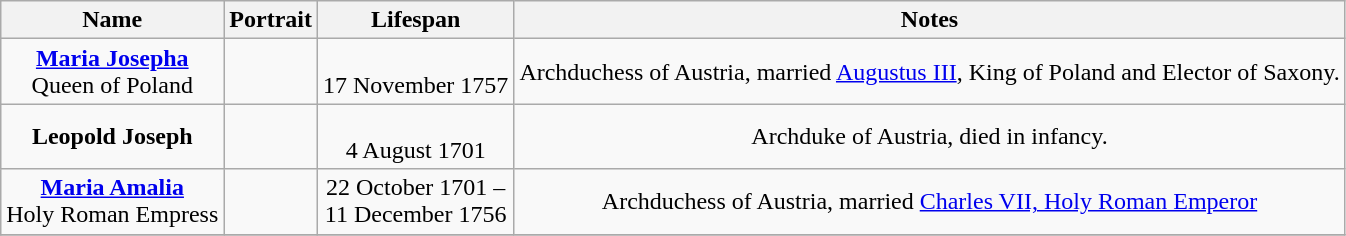<table style="text-align:center" class="wikitable">
<tr>
<th>Name</th>
<th>Portrait</th>
<th>Lifespan</th>
<th>Notes</th>
</tr>
<tr>
<td><strong><a href='#'>Maria Josepha</a></strong><br>Queen of Poland</td>
<td></td>
<td><br>17 November 1757</td>
<td>Archduchess of Austria, married <a href='#'>Augustus III</a>, King of Poland and Elector of Saxony.</td>
</tr>
<tr>
<td><strong>Leopold Joseph</strong><br></td>
<td></td>
<td><br> 4 August 1701</td>
<td>Archduke of Austria, died in infancy.</td>
</tr>
<tr>
<td><strong><a href='#'>Maria Amalia</a></strong><br>Holy Roman Empress</td>
<td></td>
<td>22 October 1701 –<br>11 December 1756</td>
<td>Archduchess of Austria, married <a href='#'>Charles VII, Holy Roman Emperor</a></td>
</tr>
<tr>
</tr>
</table>
